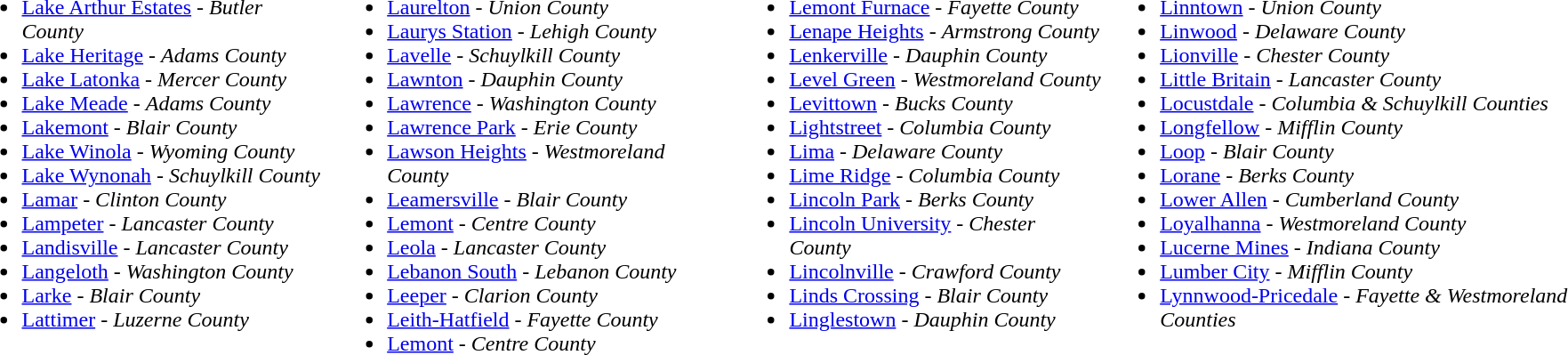<table>
<tr valign=top>
<td><br><ul><li><a href='#'>Lake Arthur Estates</a> - <em>Butler County</em></li><li><a href='#'>Lake Heritage</a> - <em>Adams County</em></li><li><a href='#'>Lake Latonka</a> - <em>Mercer County</em></li><li><a href='#'>Lake Meade</a> - <em>Adams County</em></li><li><a href='#'>Lakemont</a> - <em>Blair County</em></li><li><a href='#'>Lake Winola</a> - <em>Wyoming County</em></li><li><a href='#'>Lake Wynonah</a> - <em>Schuylkill County</em></li><li><a href='#'>Lamar</a> - <em>Clinton County</em></li><li><a href='#'>Lampeter</a> - <em>Lancaster County</em></li><li><a href='#'>Landisville</a> - <em>Lancaster County</em></li><li><a href='#'>Langeloth</a> - <em>Washington County</em></li><li><a href='#'>Larke</a> - <em>Blair County</em></li><li><a href='#'>Lattimer</a> - <em>Luzerne County</em></li></ul></td>
<td><br><ul><li><a href='#'>Laurelton</a> - <em>Union County</em></li><li><a href='#'>Laurys Station</a> - <em>Lehigh County</em></li><li><a href='#'>Lavelle</a> - <em>Schuylkill County</em></li><li><a href='#'>Lawnton</a> - <em>Dauphin County</em></li><li><a href='#'>Lawrence</a> - <em>Washington County</em></li><li><a href='#'>Lawrence Park</a> - <em>Erie County</em></li><li><a href='#'>Lawson Heights</a> - <em>Westmoreland County</em></li><li><a href='#'>Leamersville</a> - <em>Blair County</em></li><li><a href='#'>Lemont</a> - <em>Centre County</em></li><li><a href='#'>Leola</a> - <em>Lancaster County</em></li><li><a href='#'>Lebanon South</a> - <em>Lebanon County</em></li><li><a href='#'>Leeper</a> - <em>Clarion County</em></li><li><a href='#'>Leith-Hatfield</a> - <em>Fayette County</em></li><li><a href='#'>Lemont</a> - <em>Centre County</em></li></ul></td>
<td><br><ul><li><a href='#'>Lemont Furnace</a> - <em>Fayette County</em></li><li><a href='#'>Lenape Heights</a> - <em>Armstrong County</em></li><li><a href='#'>Lenkerville</a> - <em>Dauphin County</em></li><li><a href='#'>Level Green</a> - <em>Westmoreland County</em></li><li><a href='#'>Levittown</a> - <em>Bucks County</em></li><li><a href='#'>Lightstreet</a> - <em>Columbia County</em></li><li><a href='#'>Lima</a> - <em>Delaware County</em></li><li><a href='#'>Lime Ridge</a> - <em>Columbia County</em></li><li><a href='#'>Lincoln Park</a> - <em>Berks County</em></li><li><a href='#'>Lincoln University</a> - <em>Chester County</em></li><li><a href='#'>Lincolnville</a> - <em>Crawford County</em></li><li><a href='#'>Linds Crossing</a> - <em>Blair County</em></li><li><a href='#'>Linglestown</a> - <em>Dauphin County</em></li></ul></td>
<td><br><ul><li><a href='#'>Linntown</a> - <em>Union County</em></li><li><a href='#'>Linwood</a> - <em>Delaware County</em></li><li><a href='#'>Lionville</a> - <em>Chester County</em></li><li><a href='#'>Little Britain</a> - <em>Lancaster County</em></li><li><a href='#'>Locustdale</a> - <em>Columbia &</em> <em>Schuylkill Counties</em></li><li><a href='#'>Longfellow</a> - <em>Mifflin County</em></li><li><a href='#'>Loop</a> - <em>Blair County</em></li><li><a href='#'>Lorane</a> - <em>Berks County</em></li><li><a href='#'>Lower Allen</a> - <em>Cumberland County</em></li><li><a href='#'>Loyalhanna</a> - <em>Westmoreland County</em></li><li><a href='#'>Lucerne Mines</a> - <em>Indiana County</em></li><li><a href='#'>Lumber City</a> - <em>Mifflin County</em></li><li><a href='#'>Lynnwood-Pricedale</a> - <em>Fayette & Westmoreland Counties</em></li></ul></td>
</tr>
</table>
